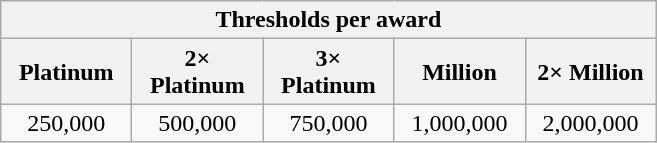<table class=wikitable>
<tr>
<th colspan="5">Thresholds per award</th>
</tr>
<tr>
<th>Platinum</th>
<th>2× Platinum</th>
<th>3× Platinum</th>
<th>Million</th>
<th>2× Million</th>
</tr>
<tr>
<td align="center" width="80">250,000</td>
<td align="center" width="80">500,000</td>
<td align="center" width="80">750,000</td>
<td align="center" width="80">1,000,000</td>
<td align="center" width="80">2,000,000</td>
</tr>
</table>
